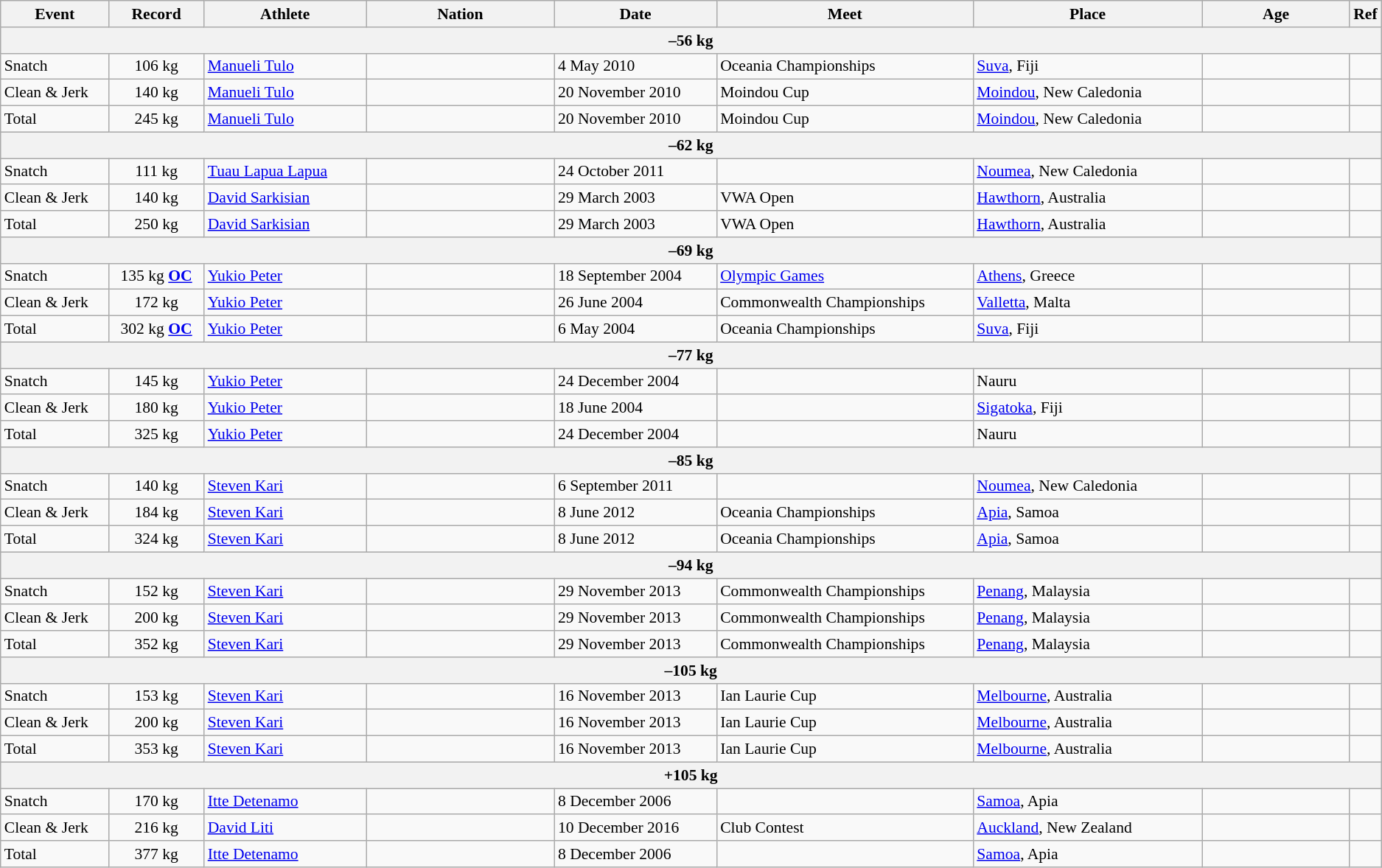<table class="wikitable" style="font-size:90%">
<tr>
<th width=8%>Event</th>
<th width=7%>Record</th>
<th width=12%>Athlete</th>
<th width=14%>Nation</th>
<th width=12%>Date</th>
<th width=19%>Meet</th>
<th width=17%>Place</th>
<th width=12%>Age</th>
<th>Ref</th>
</tr>
<tr bgcolor="#DDDDDD">
<th colspan="9">–56 kg</th>
</tr>
<tr>
<td>Snatch</td>
<td align="center">106 kg</td>
<td><a href='#'>Manueli Tulo</a></td>
<td></td>
<td>4 May 2010</td>
<td>Oceania Championships</td>
<td><a href='#'>Suva</a>, Fiji</td>
<td></td>
<td></td>
</tr>
<tr>
<td>Clean & Jerk</td>
<td align="center">140 kg</td>
<td><a href='#'>Manueli Tulo</a></td>
<td></td>
<td>20 November 2010</td>
<td>Moindou Cup</td>
<td><a href='#'>Moindou</a>, New Caledonia</td>
<td></td>
<td></td>
</tr>
<tr>
<td>Total</td>
<td align="center">245 kg</td>
<td><a href='#'>Manueli Tulo</a></td>
<td></td>
<td>20 November 2010</td>
<td>Moindou Cup</td>
<td><a href='#'>Moindou</a>, New Caledonia</td>
<td></td>
<td></td>
</tr>
<tr bgcolor="#DDDDDD">
<th colspan="9">–62 kg</th>
</tr>
<tr>
<td>Snatch</td>
<td align="center">111 kg</td>
<td><a href='#'>Tuau Lapua Lapua</a></td>
<td></td>
<td>24 October 2011</td>
<td></td>
<td><a href='#'>Noumea</a>, New Caledonia</td>
<td></td>
<td></td>
</tr>
<tr>
<td>Clean & Jerk</td>
<td align="center">140 kg</td>
<td><a href='#'>David Sarkisian</a></td>
<td></td>
<td>29 March 2003</td>
<td>VWA Open</td>
<td><a href='#'>Hawthorn</a>, Australia</td>
<td></td>
<td></td>
</tr>
<tr>
<td>Total</td>
<td align="center">250 kg</td>
<td><a href='#'>David Sarkisian</a></td>
<td></td>
<td>29 March 2003</td>
<td>VWA Open</td>
<td><a href='#'>Hawthorn</a>, Australia</td>
<td></td>
<td></td>
</tr>
<tr bgcolor="#DDDDDD">
<th colspan="9">–69 kg</th>
</tr>
<tr>
<td>Snatch</td>
<td align="center">135 kg <strong><a href='#'>OC</a></strong></td>
<td><a href='#'>Yukio Peter</a></td>
<td></td>
<td>18 September 2004</td>
<td><a href='#'>Olympic Games</a></td>
<td><a href='#'>Athens</a>, Greece</td>
<td></td>
<td></td>
</tr>
<tr>
<td>Clean & Jerk</td>
<td align="center">172 kg</td>
<td><a href='#'>Yukio Peter</a></td>
<td></td>
<td>26 June 2004</td>
<td>Commonwealth Championships</td>
<td><a href='#'>Valletta</a>, Malta</td>
<td></td>
<td></td>
</tr>
<tr>
<td>Total</td>
<td align="center">302 kg <strong><a href='#'>OC</a></strong></td>
<td><a href='#'>Yukio Peter</a></td>
<td></td>
<td>6 May 2004</td>
<td>Oceania Championships</td>
<td><a href='#'>Suva</a>, Fiji</td>
<td></td>
<td></td>
</tr>
<tr bgcolor="#DDDDDD">
<th colspan="9">–77 kg</th>
</tr>
<tr>
<td>Snatch</td>
<td align="center">145 kg</td>
<td><a href='#'>Yukio Peter</a></td>
<td></td>
<td>24 December 2004</td>
<td></td>
<td>Nauru</td>
<td></td>
<td></td>
</tr>
<tr>
<td>Clean & Jerk</td>
<td align="center">180 kg</td>
<td><a href='#'>Yukio Peter</a></td>
<td></td>
<td>18 June 2004</td>
<td></td>
<td><a href='#'>Sigatoka</a>, Fiji</td>
<td></td>
<td></td>
</tr>
<tr>
<td>Total</td>
<td align="center">325 kg</td>
<td><a href='#'>Yukio Peter</a></td>
<td></td>
<td>24 December 2004</td>
<td></td>
<td>Nauru</td>
<td></td>
<td></td>
</tr>
<tr bgcolor="#DDDDDD">
<th colspan="9">–85 kg</th>
</tr>
<tr>
<td>Snatch</td>
<td align="center">140 kg</td>
<td><a href='#'>Steven Kari</a></td>
<td></td>
<td>6 September 2011</td>
<td></td>
<td><a href='#'>Noumea</a>, New Caledonia</td>
<td></td>
<td></td>
</tr>
<tr>
<td>Clean & Jerk</td>
<td align="center">184 kg</td>
<td><a href='#'>Steven Kari</a></td>
<td></td>
<td>8 June 2012</td>
<td>Oceania Championships</td>
<td><a href='#'>Apia</a>, Samoa</td>
<td></td>
<td></td>
</tr>
<tr>
<td>Total</td>
<td align="center">324 kg</td>
<td><a href='#'>Steven Kari</a></td>
<td></td>
<td>8 June 2012</td>
<td>Oceania Championships</td>
<td><a href='#'>Apia</a>, Samoa</td>
<td></td>
<td></td>
</tr>
<tr bgcolor="#DDDDDD">
<th colspan="9">–94 kg</th>
</tr>
<tr>
<td>Snatch</td>
<td align="center">152 kg</td>
<td><a href='#'>Steven Kari</a></td>
<td></td>
<td>29 November 2013</td>
<td>Commonwealth Championships</td>
<td><a href='#'>Penang</a>, Malaysia</td>
<td></td>
<td></td>
</tr>
<tr>
<td>Clean & Jerk</td>
<td align="center">200 kg</td>
<td><a href='#'>Steven Kari</a></td>
<td></td>
<td>29 November 2013</td>
<td>Commonwealth Championships</td>
<td><a href='#'>Penang</a>, Malaysia</td>
<td></td>
<td></td>
</tr>
<tr>
<td>Total</td>
<td align="center">352 kg</td>
<td><a href='#'>Steven Kari</a></td>
<td></td>
<td>29 November 2013</td>
<td>Commonwealth Championships</td>
<td><a href='#'>Penang</a>, Malaysia</td>
<td></td>
<td></td>
</tr>
<tr bgcolor="#DDDDDD">
<th colspan="9">–105 kg</th>
</tr>
<tr>
<td>Snatch</td>
<td align="center">153 kg</td>
<td><a href='#'>Steven Kari</a></td>
<td></td>
<td>16 November 2013</td>
<td>Ian Laurie Cup</td>
<td><a href='#'>Melbourne</a>, Australia</td>
<td></td>
<td></td>
</tr>
<tr>
<td>Clean & Jerk</td>
<td align="center">200 kg</td>
<td><a href='#'>Steven Kari</a></td>
<td></td>
<td>16 November 2013</td>
<td>Ian Laurie Cup</td>
<td><a href='#'>Melbourne</a>, Australia</td>
<td></td>
<td></td>
</tr>
<tr>
<td>Total</td>
<td align="center">353 kg</td>
<td><a href='#'>Steven Kari</a></td>
<td></td>
<td>16 November 2013</td>
<td>Ian Laurie Cup</td>
<td><a href='#'>Melbourne</a>, Australia</td>
<td></td>
<td></td>
</tr>
<tr bgcolor="#DDDDDD">
<th colspan="9">+105 kg</th>
</tr>
<tr>
<td>Snatch</td>
<td align="center">170 kg</td>
<td><a href='#'>Itte Detenamo</a></td>
<td></td>
<td>8 December 2006</td>
<td></td>
<td><a href='#'>Samoa</a>, Apia</td>
<td></td>
<td></td>
</tr>
<tr>
<td>Clean & Jerk</td>
<td align="center">216 kg</td>
<td><a href='#'>David Liti</a></td>
<td></td>
<td>10 December 2016</td>
<td>Club Contest</td>
<td><a href='#'>Auckland</a>, New Zealand</td>
<td></td>
<td></td>
</tr>
<tr>
<td>Total</td>
<td align="center">377 kg</td>
<td><a href='#'>Itte Detenamo</a></td>
<td></td>
<td>8 December 2006</td>
<td></td>
<td><a href='#'>Samoa</a>, Apia</td>
<td></td>
<td></td>
</tr>
</table>
